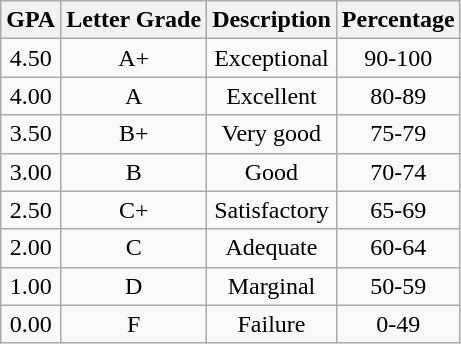<table class="wikitable" style="text-align:center">
<tr>
<th>GPA</th>
<th>Letter Grade</th>
<th>Description</th>
<th>Percentage</th>
</tr>
<tr>
<td>4.50</td>
<td>A+</td>
<td>Exceptional</td>
<td>90-100</td>
</tr>
<tr>
<td>4.00</td>
<td>A</td>
<td>Excellent</td>
<td>80-89</td>
</tr>
<tr>
<td>3.50</td>
<td>B+</td>
<td>Very good</td>
<td>75-79</td>
</tr>
<tr>
<td>3.00</td>
<td>B</td>
<td>Good</td>
<td>70-74</td>
</tr>
<tr>
<td>2.50</td>
<td>C+</td>
<td>Satisfactory</td>
<td>65-69</td>
</tr>
<tr>
<td>2.00</td>
<td>C</td>
<td>Adequate</td>
<td>60-64</td>
</tr>
<tr>
<td>1.00</td>
<td>D</td>
<td>Marginal</td>
<td>50-59</td>
</tr>
<tr>
<td>0.00</td>
<td>F</td>
<td>Failure</td>
<td>0-49</td>
</tr>
</table>
